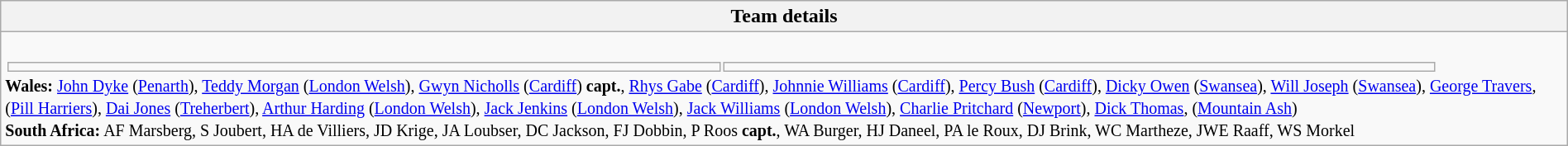<table class="wikitable collapsible collapsed" style="width:100%">
<tr>
<th>Team details</th>
</tr>
<tr>
<td><br><table width=92% |>
<tr>
<td></td>
<td></td>
</tr>
</table>
<small><strong>Wales:</strong> <a href='#'>John Dyke</a> (<a href='#'>Penarth</a>), <a href='#'>Teddy Morgan</a> (<a href='#'>London Welsh</a>), <a href='#'>Gwyn Nicholls</a> (<a href='#'>Cardiff</a>) <strong>capt.</strong>, <a href='#'>Rhys Gabe</a> (<a href='#'>Cardiff</a>), <a href='#'>Johnnie Williams</a> (<a href='#'>Cardiff</a>), <a href='#'>Percy Bush</a> (<a href='#'>Cardiff</a>), <a href='#'>Dicky Owen</a> (<a href='#'>Swansea</a>), <a href='#'>Will Joseph</a> (<a href='#'>Swansea</a>), <a href='#'>George Travers</a>, (<a href='#'>Pill Harriers</a>), <a href='#'>Dai Jones</a> (<a href='#'>Treherbert</a>), <a href='#'>Arthur Harding</a> (<a href='#'>London Welsh</a>), <a href='#'>Jack Jenkins</a> (<a href='#'>London Welsh</a>), <a href='#'>Jack Williams</a> (<a href='#'>London Welsh</a>), <a href='#'>Charlie Pritchard</a> (<a href='#'>Newport</a>), <a href='#'>Dick Thomas</a>, (<a href='#'>Mountain Ash</a>) <br>
<strong>South Africa:</strong> AF Marsberg, S Joubert, HA de Villiers, JD Krige, JA Loubser, DC Jackson, FJ Dobbin, P Roos <strong>capt.</strong>, WA Burger, HJ Daneel, PA le Roux, DJ Brink, WC Martheze, JWE Raaff, WS Morkel
</small></td>
</tr>
</table>
